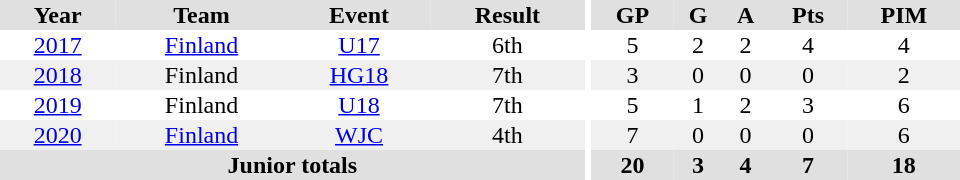<table border="0" cellpadding="1" cellspacing="0" ID="Table3" style="text-align:center; width:40em">
<tr ALIGN="center" bgcolor="#e0e0e0">
<th>Year</th>
<th>Team</th>
<th>Event</th>
<th>Result</th>
<th rowspan="99" bgcolor="#ffffff"></th>
<th>GP</th>
<th>G</th>
<th>A</th>
<th>Pts</th>
<th>PIM</th>
</tr>
<tr>
<td><a href='#'>2017</a></td>
<td><a href='#'>Finland</a></td>
<td><a href='#'>U17</a></td>
<td>6th</td>
<td>5</td>
<td>2</td>
<td>2</td>
<td>4</td>
<td>4</td>
</tr>
<tr bgcolor="#f0f0f0">
<td><a href='#'>2018</a></td>
<td>Finland</td>
<td><a href='#'>HG18</a></td>
<td>7th</td>
<td>3</td>
<td>0</td>
<td>0</td>
<td>0</td>
<td>2</td>
</tr>
<tr>
<td><a href='#'>2019</a></td>
<td>Finland</td>
<td><a href='#'>U18</a></td>
<td>7th</td>
<td>5</td>
<td>1</td>
<td>2</td>
<td>3</td>
<td>6</td>
</tr>
<tr bgcolor="#f0f0f0">
<td><a href='#'>2020</a></td>
<td><a href='#'>Finland</a></td>
<td><a href='#'>WJC</a></td>
<td>4th</td>
<td>7</td>
<td>0</td>
<td>0</td>
<td>0</td>
<td>6</td>
</tr>
<tr bgcolor="#e0e0e0">
<th colspan="4">Junior totals</th>
<th>20</th>
<th>3</th>
<th>4</th>
<th>7</th>
<th>18</th>
</tr>
</table>
